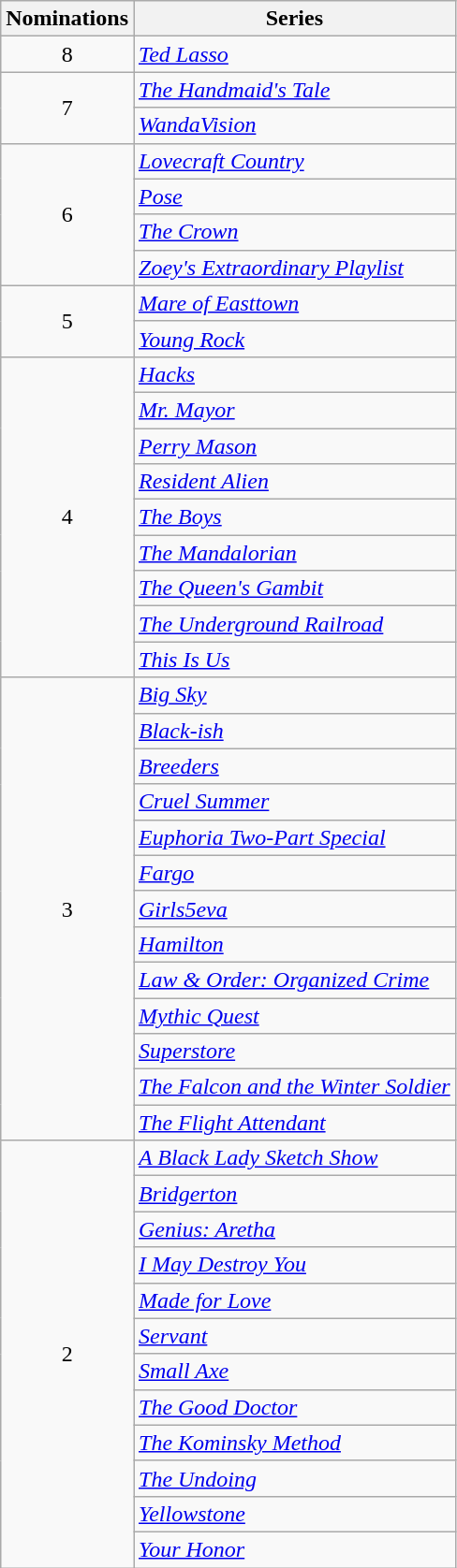<table class="wikitable">
<tr>
<th scope="col" style="width:55px;">Nominations</th>
<th scope="col" style="text-align:center;">Series</th>
</tr>
<tr>
<td rowspan="1" style="text-align:center">8</td>
<td><em><a href='#'>Ted Lasso</a></em></td>
</tr>
<tr>
<td rowspan="2" style="text-align:center">7</td>
<td><em><a href='#'>The Handmaid's Tale</a></em></td>
</tr>
<tr>
<td><em><a href='#'>WandaVision</a></em></td>
</tr>
<tr>
<td rowspan="4" style="text-align:center">6</td>
<td><em><a href='#'>Lovecraft Country</a></em></td>
</tr>
<tr>
<td><em><a href='#'>Pose</a></em></td>
</tr>
<tr>
<td><em><a href='#'>The Crown</a></em></td>
</tr>
<tr>
<td><em><a href='#'>Zoey's Extraordinary Playlist</a></em></td>
</tr>
<tr>
<td rowspan="2" style="text-align:center">5</td>
<td><em><a href='#'>Mare of Easttown</a></em></td>
</tr>
<tr>
<td><em><a href='#'>Young Rock</a></em></td>
</tr>
<tr>
<td rowspan="9" style="text-align:center">4</td>
<td><em><a href='#'>Hacks</a></em></td>
</tr>
<tr>
<td><em><a href='#'>Mr. Mayor</a></em></td>
</tr>
<tr>
<td><em><a href='#'>Perry Mason</a></em></td>
</tr>
<tr>
<td><em><a href='#'>Resident Alien</a></em></td>
</tr>
<tr>
<td><em><a href='#'>The Boys</a></em></td>
</tr>
<tr>
<td><em><a href='#'>The Mandalorian</a></em></td>
</tr>
<tr>
<td><em><a href='#'>The Queen's Gambit</a></em></td>
</tr>
<tr>
<td><em><a href='#'>The Underground Railroad</a></em></td>
</tr>
<tr>
<td><em><a href='#'>This Is Us</a></em></td>
</tr>
<tr>
<td rowspan="13" style="text-align:center">3</td>
<td><em><a href='#'>Big Sky</a></em></td>
</tr>
<tr>
<td><em><a href='#'>Black-ish</a></em></td>
</tr>
<tr>
<td><em><a href='#'>Breeders</a></em></td>
</tr>
<tr>
<td><em><a href='#'>Cruel Summer</a></em></td>
</tr>
<tr>
<td><em><a href='#'>Euphoria Two-Part Special</a></em></td>
</tr>
<tr>
<td><em><a href='#'>Fargo</a></em></td>
</tr>
<tr>
<td><em><a href='#'>Girls5eva</a></em></td>
</tr>
<tr>
<td><em><a href='#'>Hamilton</a></em></td>
</tr>
<tr>
<td><em><a href='#'>Law & Order: Organized Crime</a></em></td>
</tr>
<tr>
<td><em><a href='#'>Mythic Quest</a></em></td>
</tr>
<tr>
<td><em><a href='#'>Superstore</a></em></td>
</tr>
<tr>
<td><em><a href='#'>The Falcon and the Winter Soldier</a></em></td>
</tr>
<tr>
<td><em><a href='#'>The Flight Attendant</a></em></td>
</tr>
<tr>
<td rowspan="12" style="text-align:center">2</td>
<td><em><a href='#'>A Black Lady Sketch Show</a></em></td>
</tr>
<tr>
<td><em><a href='#'>Bridgerton</a></em></td>
</tr>
<tr>
<td><em><a href='#'>Genius: Aretha</a></em></td>
</tr>
<tr>
<td><em><a href='#'>I May Destroy You</a></em></td>
</tr>
<tr>
<td><em><a href='#'>Made for Love</a></em></td>
</tr>
<tr>
<td><em><a href='#'>Servant</a></em></td>
</tr>
<tr>
<td><em><a href='#'>Small Axe</a></em></td>
</tr>
<tr>
<td><em><a href='#'>The Good Doctor</a></em></td>
</tr>
<tr>
<td><em><a href='#'>The Kominsky Method</a></em></td>
</tr>
<tr>
<td><em><a href='#'>The Undoing</a></em></td>
</tr>
<tr>
<td><em><a href='#'>Yellowstone</a></em></td>
</tr>
<tr>
<td><em><a href='#'>Your Honor</a></em></td>
</tr>
</table>
